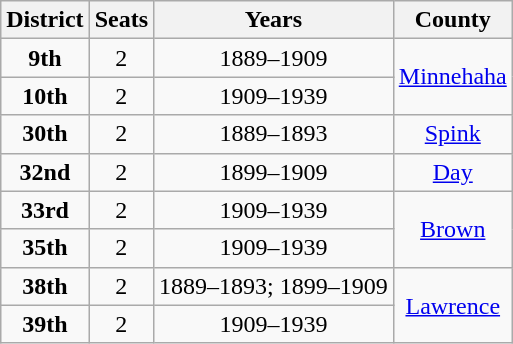<table class="wikitable">
<tr>
<th>District</th>
<th>Seats</th>
<th>Years</th>
<th>County</th>
</tr>
<tr align=center>
<td><strong>9th</strong></td>
<td>2</td>
<td>1889–1909</td>
<td rowspan=2><a href='#'>Minnehaha</a></td>
</tr>
<tr align=center>
<td><strong>10th</strong></td>
<td>2</td>
<td>1909–1939</td>
</tr>
<tr align=center>
<td><strong>30th</strong></td>
<td>2</td>
<td>1889–1893</td>
<td><a href='#'>Spink</a></td>
</tr>
<tr align=center>
<td><strong>32nd</strong></td>
<td>2</td>
<td>1899–1909</td>
<td><a href='#'>Day</a></td>
</tr>
<tr align=center>
<td><strong>33rd</strong></td>
<td>2</td>
<td>1909–1939</td>
<td rowspan=2><a href='#'>Brown</a></td>
</tr>
<tr align=center>
<td><strong>35th</strong></td>
<td>2</td>
<td>1909–1939</td>
</tr>
<tr align=center>
<td><strong>38th</strong></td>
<td>2</td>
<td>1889–1893; 1899–1909</td>
<td rowspan=2><a href='#'>Lawrence</a></td>
</tr>
<tr align=center>
<td><strong>39th</strong></td>
<td>2</td>
<td>1909–1939</td>
</tr>
</table>
